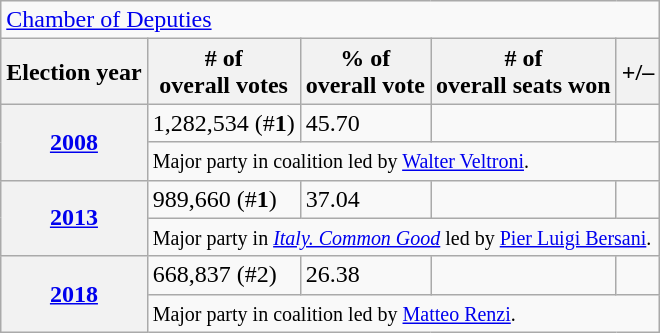<table class=wikitable>
<tr>
<td colspan=6><a href='#'>Chamber of Deputies</a></td>
</tr>
<tr>
<th>Election year</th>
<th># of<br>overall votes</th>
<th>% of<br>overall vote</th>
<th># of<br>overall seats won</th>
<th>+/–</th>
</tr>
<tr>
<th rowspan=2><a href='#'>2008</a></th>
<td>1,282,534 (#<strong>1</strong>)</td>
<td>45.70</td>
<td></td>
<td></td>
</tr>
<tr>
<td colspan=6><small>Major party in coalition led by <a href='#'>Walter Veltroni</a>.</small></td>
</tr>
<tr>
<th rowspan=2><a href='#'>2013</a></th>
<td>989,660 (#<strong>1</strong>)</td>
<td>37.04</td>
<td></td>
<td></td>
</tr>
<tr>
<td colspan=6><small>Major party in <em><a href='#'>Italy. Common Good</a></em> led by <a href='#'>Pier Luigi Bersani</a>.</small></td>
</tr>
<tr>
<th rowspan=2><a href='#'>2018</a></th>
<td>668,837 (#2)</td>
<td>26.38</td>
<td></td>
<td></td>
</tr>
<tr>
<td colspan=6><small>Major party in coalition led by <a href='#'>Matteo Renzi</a>.</small></td>
</tr>
</table>
